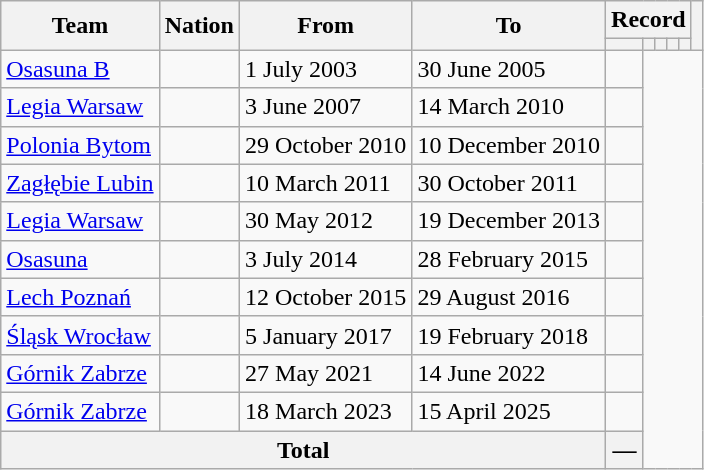<table class="wikitable" style="text-align: center">
<tr>
<th rowspan="2">Team</th>
<th rowspan="2">Nation</th>
<th rowspan="2">From</th>
<th rowspan="2">To</th>
<th colspan="5">Record</th>
<th rowspan=2></th>
</tr>
<tr>
<th></th>
<th></th>
<th></th>
<th></th>
<th></th>
</tr>
<tr>
<td align=left><a href='#'>Osasuna B</a></td>
<td></td>
<td align=left>1 July 2003</td>
<td align=left>30 June 2005<br></td>
<td></td>
</tr>
<tr>
<td align=left><a href='#'>Legia Warsaw</a></td>
<td></td>
<td align=left>3 June 2007</td>
<td align=left>14 March 2010<br></td>
<td></td>
</tr>
<tr>
<td align=left><a href='#'>Polonia Bytom</a></td>
<td></td>
<td align=left>29 October 2010</td>
<td align=left>10 December 2010<br></td>
<td></td>
</tr>
<tr>
<td align=left><a href='#'>Zagłębie Lubin</a></td>
<td></td>
<td align=left>10 March 2011</td>
<td align=left>30 October 2011<br></td>
<td></td>
</tr>
<tr>
<td align=left><a href='#'>Legia Warsaw</a></td>
<td></td>
<td align=left>30 May 2012</td>
<td align=left>19 December 2013<br></td>
<td></td>
</tr>
<tr>
<td align=left><a href='#'>Osasuna</a></td>
<td></td>
<td align=left>3 July 2014</td>
<td align=left>28 February 2015<br></td>
<td></td>
</tr>
<tr>
<td align=left><a href='#'>Lech Poznań</a></td>
<td></td>
<td align=left>12 October 2015</td>
<td align=left>29 August 2016<br></td>
<td></td>
</tr>
<tr>
<td align=left><a href='#'>Śląsk Wrocław</a></td>
<td></td>
<td align=left>5 January 2017</td>
<td align=left>19 February 2018<br></td>
<td></td>
</tr>
<tr>
<td align=left><a href='#'>Górnik Zabrze</a></td>
<td></td>
<td align=left>27 May 2021</td>
<td align=left>14 June 2022<br></td>
<td></td>
</tr>
<tr>
<td align=left><a href='#'>Górnik Zabrze</a></td>
<td></td>
<td align=left>18 March 2023</td>
<td align=left>15 April 2025<br></td>
<td></td>
</tr>
<tr>
<th colspan="4">Total<br></th>
<th>—</th>
</tr>
</table>
